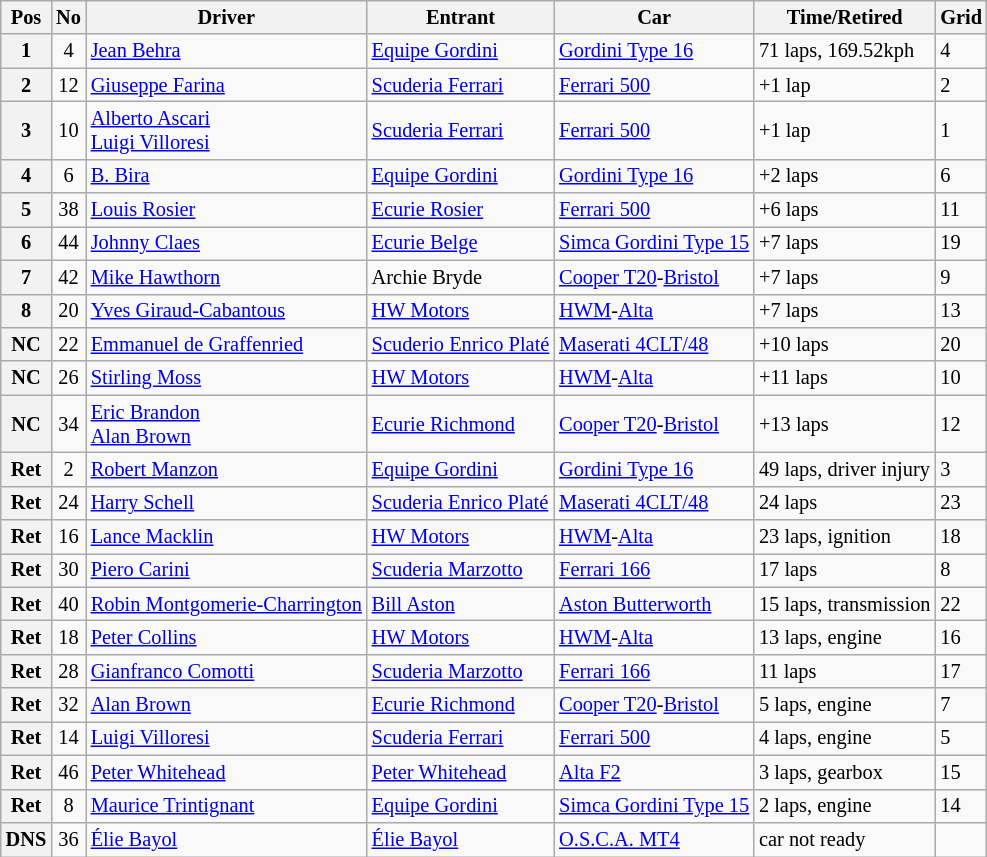<table class="wikitable" style="font-size: 85%;">
<tr>
<th>Pos</th>
<th>No</th>
<th>Driver</th>
<th>Entrant</th>
<th>Car</th>
<th>Time/Retired</th>
<th>Grid</th>
</tr>
<tr>
<th>1</th>
<td align="center">4</td>
<td> <a href='#'>Jean Behra</a></td>
<td><a href='#'>Equipe Gordini</a></td>
<td><a href='#'>Gordini Type 16</a></td>
<td>71 laps, 169.52kph</td>
<td>4</td>
</tr>
<tr>
<th>2</th>
<td align="center">12</td>
<td> <a href='#'>Giuseppe Farina</a></td>
<td><a href='#'>Scuderia Ferrari</a></td>
<td><a href='#'>Ferrari 500</a></td>
<td>+1 lap</td>
<td>2</td>
</tr>
<tr>
<th>3</th>
<td align="center">10</td>
<td> <a href='#'>Alberto Ascari</a><br> <a href='#'>Luigi Villoresi</a></td>
<td><a href='#'>Scuderia Ferrari</a></td>
<td><a href='#'>Ferrari 500</a></td>
<td>+1 lap</td>
<td>1</td>
</tr>
<tr>
<th>4</th>
<td align="center">6</td>
<td> <a href='#'>B. Bira</a></td>
<td><a href='#'>Equipe Gordini</a></td>
<td><a href='#'>Gordini Type 16</a></td>
<td>+2 laps</td>
<td>6</td>
</tr>
<tr>
<th>5</th>
<td align="center">38</td>
<td> <a href='#'>Louis Rosier</a></td>
<td><a href='#'>Ecurie Rosier</a></td>
<td><a href='#'>Ferrari 500</a></td>
<td>+6 laps</td>
<td>11</td>
</tr>
<tr>
<th>6</th>
<td align="center">44</td>
<td> <a href='#'>Johnny Claes</a></td>
<td><a href='#'>Ecurie Belge</a></td>
<td><a href='#'>Simca Gordini Type 15</a></td>
<td>+7 laps</td>
<td>19</td>
</tr>
<tr>
<th>7</th>
<td align="center">42</td>
<td> <a href='#'>Mike Hawthorn</a></td>
<td>Archie Bryde</td>
<td><a href='#'>Cooper T20</a>-<a href='#'>Bristol</a></td>
<td>+7 laps</td>
<td>9</td>
</tr>
<tr>
<th>8</th>
<td align="center">20</td>
<td> <a href='#'>Yves Giraud-Cabantous</a></td>
<td><a href='#'>HW Motors</a></td>
<td><a href='#'>HWM</a>-<a href='#'>Alta</a></td>
<td>+7 laps</td>
<td>13</td>
</tr>
<tr>
<th>NC</th>
<td align="center">22</td>
<td> <a href='#'>Emmanuel de Graffenried</a></td>
<td><a href='#'>Scuderio Enrico Platé</a></td>
<td><a href='#'>Maserati 4CLT/48</a></td>
<td>+10 laps</td>
<td>20</td>
</tr>
<tr>
<th>NC</th>
<td align="center">26</td>
<td> <a href='#'>Stirling Moss</a></td>
<td><a href='#'>HW Motors</a></td>
<td><a href='#'>HWM</a>-<a href='#'>Alta</a></td>
<td>+11 laps</td>
<td>10</td>
</tr>
<tr>
<th>NC</th>
<td align="center">34</td>
<td> <a href='#'>Eric Brandon</a><br> <a href='#'>Alan Brown</a></td>
<td><a href='#'>Ecurie Richmond</a></td>
<td><a href='#'>Cooper T20</a>-<a href='#'>Bristol</a></td>
<td>+13 laps</td>
<td>12</td>
</tr>
<tr>
<th>Ret</th>
<td align="center">2</td>
<td> <a href='#'>Robert Manzon</a></td>
<td><a href='#'>Equipe Gordini</a></td>
<td><a href='#'>Gordini Type 16</a></td>
<td>49 laps, driver injury</td>
<td>3</td>
</tr>
<tr>
<th>Ret</th>
<td align="center">24</td>
<td> <a href='#'>Harry Schell</a></td>
<td><a href='#'>Scuderia Enrico Platé</a></td>
<td><a href='#'>Maserati 4CLT/48</a></td>
<td>24 laps</td>
<td>23</td>
</tr>
<tr>
<th>Ret</th>
<td align="center">16</td>
<td> <a href='#'>Lance Macklin</a></td>
<td><a href='#'>HW Motors</a></td>
<td><a href='#'>HWM</a>-<a href='#'>Alta</a></td>
<td>23 laps, ignition</td>
<td>18</td>
</tr>
<tr>
<th>Ret</th>
<td align="center">30</td>
<td> <a href='#'>Piero Carini</a></td>
<td><a href='#'>Scuderia Marzotto</a></td>
<td><a href='#'>Ferrari 166</a></td>
<td>17 laps</td>
<td>8</td>
</tr>
<tr>
<th>Ret</th>
<td align="center">40</td>
<td> <a href='#'>Robin Montgomerie-Charrington</a></td>
<td><a href='#'>Bill Aston</a></td>
<td><a href='#'>Aston Butterworth</a></td>
<td>15 laps, transmission</td>
<td>22</td>
</tr>
<tr>
<th>Ret</th>
<td align="center">18</td>
<td> <a href='#'>Peter Collins</a></td>
<td><a href='#'>HW Motors</a></td>
<td><a href='#'>HWM</a>-<a href='#'>Alta</a></td>
<td>13 laps, engine</td>
<td>16</td>
</tr>
<tr>
<th>Ret</th>
<td align="center">28</td>
<td> <a href='#'>Gianfranco Comotti</a></td>
<td><a href='#'>Scuderia Marzotto</a></td>
<td><a href='#'>Ferrari 166</a></td>
<td>11 laps</td>
<td>17</td>
</tr>
<tr>
<th>Ret</th>
<td align="center">32</td>
<td> <a href='#'>Alan Brown</a></td>
<td><a href='#'>Ecurie Richmond</a></td>
<td><a href='#'>Cooper T20</a>-<a href='#'>Bristol</a></td>
<td>5 laps, engine</td>
<td>7</td>
</tr>
<tr>
<th>Ret</th>
<td align="center">14</td>
<td> <a href='#'>Luigi Villoresi</a></td>
<td><a href='#'>Scuderia Ferrari</a></td>
<td><a href='#'>Ferrari 500</a></td>
<td>4 laps, engine</td>
<td>5</td>
</tr>
<tr>
<th>Ret</th>
<td align="center">46</td>
<td> <a href='#'>Peter Whitehead</a></td>
<td><a href='#'>Peter Whitehead</a></td>
<td><a href='#'>Alta F2</a></td>
<td>3 laps, gearbox</td>
<td>15</td>
</tr>
<tr>
<th>Ret</th>
<td align="center">8</td>
<td> <a href='#'>Maurice Trintignant</a></td>
<td><a href='#'>Equipe Gordini</a></td>
<td><a href='#'>Simca Gordini Type 15</a></td>
<td>2 laps, engine</td>
<td>14</td>
</tr>
<tr>
<th>DNS</th>
<td align="center">36</td>
<td> <a href='#'>Élie Bayol</a></td>
<td><a href='#'>Élie Bayol</a></td>
<td><a href='#'>O.S.C.A. MT4</a></td>
<td>car not ready</td>
<td></td>
</tr>
</table>
